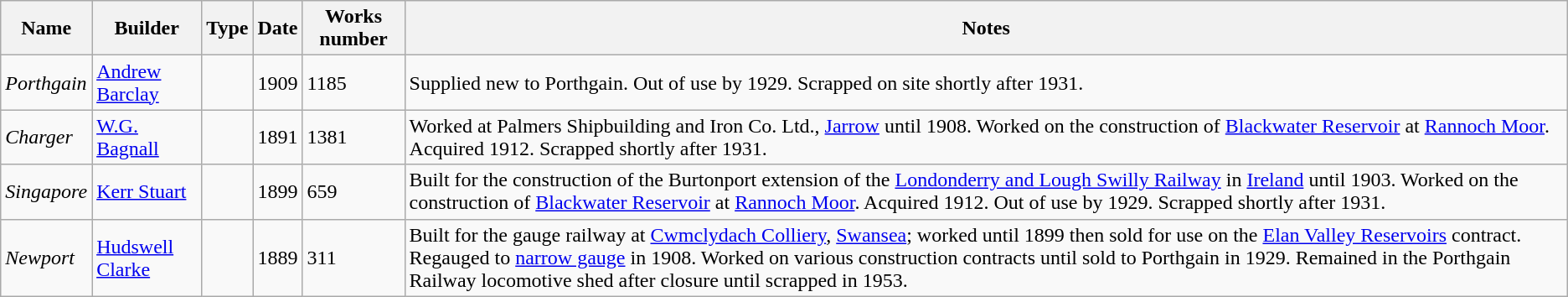<table class="wikitable">
<tr>
<th>Name</th>
<th>Builder</th>
<th>Type</th>
<th>Date</th>
<th>Works number</th>
<th>Notes</th>
</tr>
<tr>
<td><em>Porthgain</em></td>
<td><a href='#'>Andrew Barclay</a></td>
<td></td>
<td>1909</td>
<td>1185</td>
<td>Supplied new to Porthgain. Out of use by 1929. Scrapped on site shortly after 1931.</td>
</tr>
<tr>
<td><em>Charger</em></td>
<td><a href='#'>W.G. Bagnall</a></td>
<td></td>
<td>1891</td>
<td>1381</td>
<td>Worked at Palmers Shipbuilding and Iron Co. Ltd., <a href='#'>Jarrow</a> until 1908. Worked on the construction of <a href='#'>Blackwater Reservoir</a> at <a href='#'>Rannoch Moor</a>. Acquired 1912. Scrapped shortly after 1931.</td>
</tr>
<tr>
<td><em>Singapore</em></td>
<td><a href='#'>Kerr Stuart</a></td>
<td></td>
<td>1899</td>
<td>659</td>
<td>Built for the construction of the Burtonport extension of the <a href='#'>Londonderry and Lough Swilly Railway</a> in <a href='#'>Ireland</a> until 1903. Worked on the construction of <a href='#'>Blackwater Reservoir</a> at <a href='#'>Rannoch Moor</a>. Acquired 1912. Out of use by 1929. Scrapped shortly after 1931.</td>
</tr>
<tr>
<td><em>Newport</em></td>
<td><a href='#'>Hudswell Clarke</a></td>
<td></td>
<td>1889</td>
<td>311</td>
<td>Built for the  gauge railway at <a href='#'>Cwmclydach Colliery</a>, <a href='#'>Swansea</a>; worked until 1899 then sold for use on the <a href='#'>Elan Valley Reservoirs</a> contract. Regauged to  <a href='#'>narrow gauge</a> in 1908. Worked on various construction contracts until sold to Porthgain in 1929. Remained in the Porthgain Railway locomotive shed after closure until scrapped in 1953.</td>
</tr>
</table>
